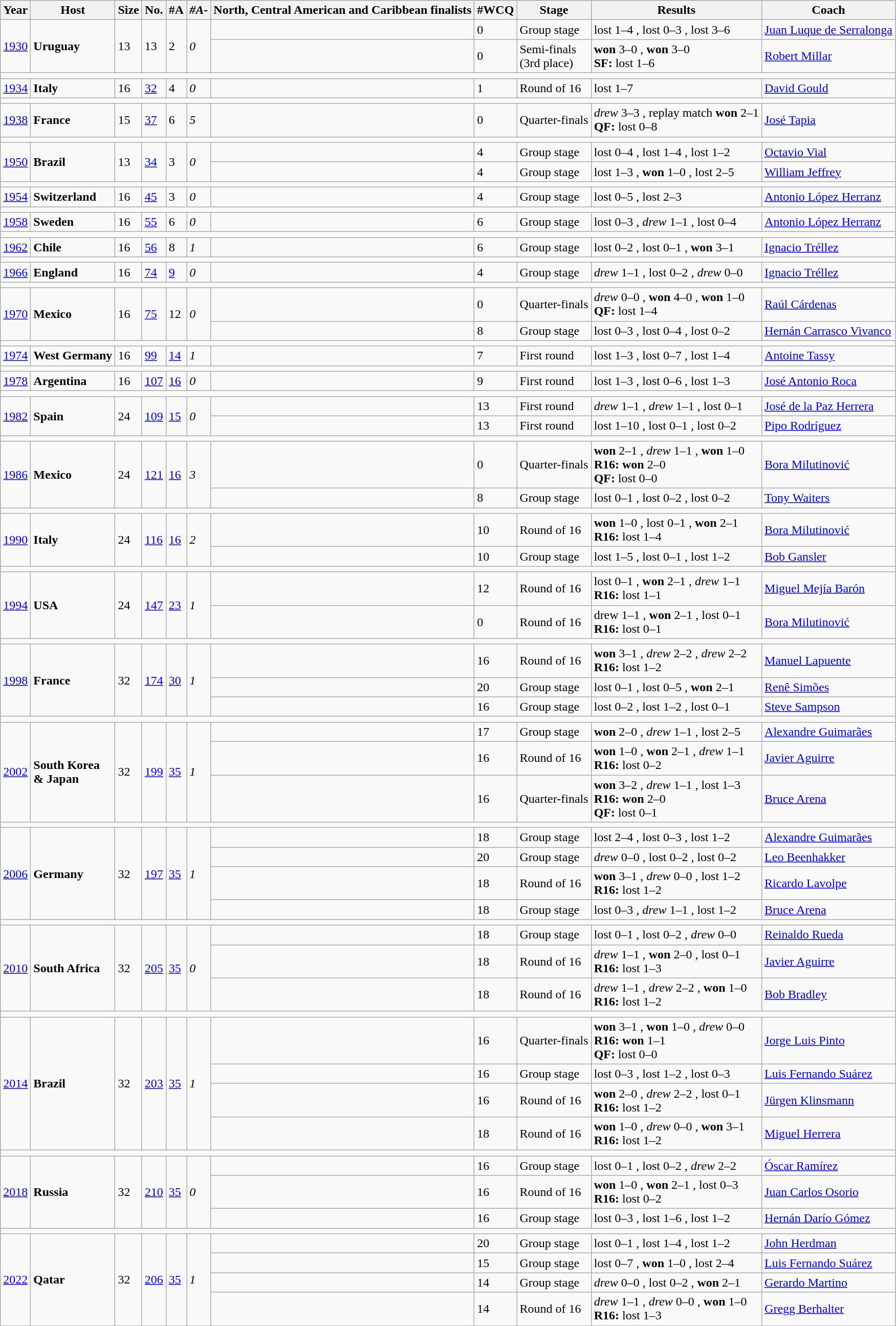<table class="wikitable sortable"px solid black" cellpadding="2">
<tr>
<th>Year</th>
<th>Host</th>
<th>Size</th>
<th>No.</th>
<th>#A</th>
<th><em>#A-</em></th>
<th>North, Central American and Caribbean finalists</th>
<th>#WCQ</th>
<th>Stage</th>
<th>Results</th>
<th>Coach</th>
</tr>
<tr>
<td rowspan=2><a href='#'>1930</a></td>
<td rowspan=2><strong>Uruguay</strong></td>
<td rowspan=2>13</td>
<td rowspan=2>13</td>
<td rowspan=2>2</td>
<td rowspan=2><em>0</em></td>
<td></td>
<td>0</td>
<td>Group stage</td>
<td>lost 1–4 , lost 0–3 , lost 3–6 </td>
<td> <a href='#'>Juan Luque de Serralonga</a></td>
</tr>
<tr>
<td></td>
<td>0</td>
<td>Semi-finals<br>(3rd place)</td>
<td><strong>won</strong> 3–0 , <strong>won</strong> 3–0 <br> <strong>SF:</strong> lost 1–6 </td>
<td> <a href='#'>Robert Millar</a></td>
</tr>
<tr>
<td colspan=11></td>
</tr>
<tr>
<td rowspan=1><a href='#'>1934</a></td>
<td rowspan=1><strong>Italy</strong></td>
<td rowspan=1>16</td>
<td rowspan=1><a href='#'>32</a></td>
<td rowspan=1>4</td>
<td rowspan=1><em>0</em></td>
<td></td>
<td>1</td>
<td>Round of 16</td>
<td>lost 1–7 </td>
<td> <a href='#'>David Gould</a></td>
</tr>
<tr>
<td colspan=11></td>
</tr>
<tr>
<td rowspan=1><a href='#'>1938</a></td>
<td rowsman=1><strong>France</strong></td>
<td rowspan=1>15</td>
<td rowspan=1><a href='#'>37</a></td>
<td rowspan=1>6</td>
<td rowspan=1><em>5</em></td>
<td></td>
<td>0</td>
<td>Quarter-finals</td>
<td><em>drew</em> 3–3  , replay match <strong>won</strong> 2–1 <br> <strong>QF:</strong> lost 0–8 </td>
<td> <a href='#'>José Tapia</a></td>
</tr>
<tr>
<td colspan=11></td>
</tr>
<tr>
<td rowspan=2><a href='#'>1950</a></td>
<td rowspan=2><strong>Brazil</strong></td>
<td rowspan=2>13</td>
<td rowspan=2><a href='#'>34</a></td>
<td rowspan=2>3</td>
<td rowspan=2><em>0</em></td>
<td></td>
<td>4</td>
<td>Group stage</td>
<td>lost 0–4 , lost 1–4 , lost 1–2 </td>
<td> <a href='#'>Octavio Vial</a></td>
</tr>
<tr>
<td></td>
<td>4</td>
<td>Group stage</td>
<td>lost 1–3 , <strong>won</strong> 1–0 , lost 2–5 </td>
<td> <a href='#'>William Jeffrey</a></td>
</tr>
<tr>
<td colspan=11></td>
</tr>
<tr>
<td rowspan=1><a href='#'>1954</a></td>
<td rowspan=1><strong>Switzerland</strong></td>
<td rowspan=1>16</td>
<td rowspan=1><a href='#'>45</a></td>
<td rowspan=1>3</td>
<td rowspan=1><em>0</em></td>
<td></td>
<td>4</td>
<td>Group stage</td>
<td>lost 0–5 , lost 2–3 </td>
<td> <a href='#'>Antonio López Herranz</a></td>
</tr>
<tr>
<td colspan=11></td>
</tr>
<tr>
<td rowspan=1><a href='#'>1958</a></td>
<td rowspan=1><strong>Sweden</strong></td>
<td rowspan=1>16</td>
<td rowspan=1><a href='#'>55</a></td>
<td rowspan=1>6</td>
<td rowspan=1><em>0</em></td>
<td></td>
<td>6</td>
<td>Group stage</td>
<td>lost 0–3 , <em>drew</em> 1–1 , lost 0–4 </td>
<td> <a href='#'>Antonio López Herranz</a></td>
</tr>
<tr>
<td colspan=11></td>
</tr>
<tr>
<td rowspan=1><a href='#'>1962</a></td>
<td rowspan=1><strong>Chile</strong></td>
<td rowspan=1>16</td>
<td rowspan=1><a href='#'>56</a></td>
<td rowspan=1>8</td>
<td rowspan=1><em>1</em></td>
<td></td>
<td>6</td>
<td>Group stage</td>
<td>lost 0–2 , lost 0–1 , <strong>won</strong> 3–1 </td>
<td> <a href='#'>Ignacio Tréllez</a></td>
</tr>
<tr>
<td colspan=11></td>
</tr>
<tr>
<td rowspan=1><a href='#'>1966</a></td>
<td rowspan=1><strong>England</strong></td>
<td rowspan=1>16</td>
<td rowspan=1><a href='#'>74</a></td>
<td rowspan=1><a href='#'>9</a></td>
<td rowspan=1><em>0</em></td>
<td></td>
<td>4</td>
<td>Group stage</td>
<td><em>drew</em> 1–1 , lost 0–2 , <em>drew</em> 0–0 </td>
<td> <a href='#'>Ignacio Tréllez</a></td>
</tr>
<tr>
<td colspan=11></td>
</tr>
<tr>
<td rowspan=2><a href='#'>1970</a></td>
<td rowspan=2><strong>Mexico</strong></td>
<td rowspan=2>16</td>
<td rowspan=2><a href='#'>75</a></td>
<td rowspan=2>12</td>
<td rowspan=2><em>0</em></td>
<td></td>
<td>0</td>
<td>Quarter-finals</td>
<td><em>drew</em> 0–0 , <strong>won</strong> 4–0 , <strong>won</strong> 1–0 <br> <strong>QF:</strong> lost 1–4 </td>
<td> <a href='#'>Raúl Cárdenas</a></td>
</tr>
<tr>
<td></td>
<td>8</td>
<td>Group stage</td>
<td>lost 0–3 , lost 0–4 , lost 0–2 </td>
<td> <a href='#'>Hernán Carrasco Vivanco</a></td>
</tr>
<tr>
<td colspan=11></td>
</tr>
<tr>
<td rowspan=1><a href='#'>1974</a></td>
<td rowspan=1><strong>West Germany</strong></td>
<td rowspan=1>16</td>
<td rowspan=1><a href='#'>99</a></td>
<td rowspan=1><a href='#'>14</a></td>
<td rowspan=1><em>1</em></td>
<td></td>
<td>7</td>
<td>First round</td>
<td>lost 1–3 , lost 0–7 , lost 1–4 </td>
<td> <a href='#'>Antoine Tassy</a></td>
</tr>
<tr>
<td colspan=11></td>
</tr>
<tr>
<td rowspan=1><a href='#'>1978</a></td>
<td rowspan=1><strong>Argentina</strong></td>
<td rowspan=1>16</td>
<td rowspan=1><a href='#'>107</a></td>
<td rowspan=1><a href='#'>16</a></td>
<td rowspan=1><em>0</em></td>
<td></td>
<td>9</td>
<td>First round</td>
<td>lost 1–3 , lost 0–6 , lost 1–3 </td>
<td> <a href='#'>José Antonio Roca</a></td>
</tr>
<tr>
<td colspan=11></td>
</tr>
<tr>
<td rowspan=2><a href='#'>1982</a></td>
<td rowspan=2><strong>Spain</strong></td>
<td rowspan=2>24</td>
<td rowspan=2><a href='#'>109</a></td>
<td rowspan=2><a href='#'>15</a></td>
<td rowspan=2><em>0</em></td>
<td></td>
<td>13</td>
<td>First round</td>
<td><em>drew</em> 1–1 , <em>drew</em> 1–1 , lost 0–1 </td>
<td> <a href='#'>José de la Paz Herrera</a></td>
</tr>
<tr>
<td></td>
<td>13</td>
<td>First round</td>
<td>lost 1–10 , lost 0–1 , lost 0–2 </td>
<td> <a href='#'>Pipo Rodríguez</a></td>
</tr>
<tr>
<td colspan=11></td>
</tr>
<tr>
<td rowspan=2><a href='#'>1986</a></td>
<td rowspan=2><strong>Mexico</strong></td>
<td rowspan=2>24</td>
<td rowspan=2><a href='#'>121</a></td>
<td rowspan=2><a href='#'>16</a></td>
<td rowspan=2><em>3</em></td>
<td></td>
<td>0</td>
<td>Quarter-finals</td>
<td><strong>won</strong> 2–1 , <em>drew</em> 1–1 , <strong>won</strong> 1–0 <br> <strong>R16:</strong> <strong>won</strong> 2–0 <br> <strong>QF:</strong> lost 0–0  </td>
<td> <a href='#'>Bora Milutinović</a></td>
</tr>
<tr>
<td></td>
<td>8</td>
<td>Group stage</td>
<td>lost 0–1 , lost 0–2 , lost 0–2 </td>
<td> <a href='#'>Tony Waiters</a></td>
</tr>
<tr>
<td colspan=11></td>
</tr>
<tr>
<td rowspan=2><a href='#'>1990</a></td>
<td rowspan=2><strong>Italy</strong></td>
<td rowspan=2>24</td>
<td rowspan=2><a href='#'>116</a></td>
<td rowspan=2><a href='#'>16</a></td>
<td rowspan=2><em>2</em></td>
<td></td>
<td>10</td>
<td>Round of 16</td>
<td><strong>won</strong> 1–0 , lost 0–1 , <strong>won</strong> 2–1 <br> <strong>R16:</strong> lost 1–4 </td>
<td> <a href='#'>Bora Milutinović</a></td>
</tr>
<tr>
<td></td>
<td>10</td>
<td>Group stage</td>
<td>lost 1–5 , lost 0–1 , lost 1–2 </td>
<td> <a href='#'>Bob Gansler</a></td>
</tr>
<tr>
<td colspan=11></td>
</tr>
<tr>
<td rowspan=2><a href='#'>1994</a></td>
<td rowspan=2><strong>USA</strong></td>
<td rowspan=2>24</td>
<td rowspan=2><a href='#'>147</a></td>
<td rowspan=2><a href='#'>23</a></td>
<td rowspan=2><em>1</em></td>
<td></td>
<td>12</td>
<td>Round of 16</td>
<td>lost 0–1 , <strong>won</strong> 2–1 , <em>drew</em> 1–1 <br> <strong>R16:</strong> lost 1–1  </td>
<td> <a href='#'>Miguel Mejía Barón</a></td>
</tr>
<tr>
<td></td>
<td>0</td>
<td>Round of 16</td>
<td>drew 1–1 , <strong>won</strong> 2–1 , lost 0–1  <br><strong>R16:</strong> lost 0–1 </td>
<td> <a href='#'>Bora Milutinović</a></td>
</tr>
<tr>
<td colspan=11></td>
</tr>
<tr>
<td rowspan=3><a href='#'>1998</a></td>
<td rowspan=3><strong>France</strong></td>
<td rowspan=3>32</td>
<td rowspan=3><a href='#'>174</a></td>
<td rowspan=3><a href='#'>30</a></td>
<td rowspan=3><em>1</em></td>
<td></td>
<td>16</td>
<td>Round of 16</td>
<td><strong>won</strong> 3–1 , <em>drew</em> 2–2 , <em>drew</em> 2–2 <br> <strong>R16:</strong> lost 1–2 </td>
<td> <a href='#'>Manuel Lapuente</a></td>
</tr>
<tr>
<td></td>
<td>20</td>
<td>Group stage</td>
<td>lost 0–1 , lost 0–5 , <strong>won</strong> 2–1 </td>
<td> <a href='#'>Renê Simões</a></td>
</tr>
<tr>
<td></td>
<td>16</td>
<td>Group stage</td>
<td>lost 0–2 , lost 1–2 , lost 0–1 </td>
<td> <a href='#'>Steve Sampson</a></td>
</tr>
<tr>
<td colspan=11></td>
</tr>
<tr>
<td rowspan=3><a href='#'>2002</a></td>
<td rowspan=3><strong>South Korea<br>& Japan</strong></td>
<td rowspan=3>32</td>
<td rowspan=3><a href='#'>199</a></td>
<td rowspan=3><a href='#'>35</a></td>
<td rowspan=3><em>1</em></td>
<td></td>
<td>17</td>
<td>Group stage</td>
<td><strong>won</strong> 2–0 , <em>drew</em> 1–1 , lost 2–5 </td>
<td> <a href='#'>Alexandre Guimarães</a></td>
</tr>
<tr>
<td></td>
<td>16</td>
<td>Round of 16</td>
<td><strong>won</strong> 1–0 , <strong>won</strong> 2–1 , <em>drew</em> 1–1 <br> <strong>R16:</strong> lost 0–2 </td>
<td> <a href='#'>Javier Aguirre</a></td>
</tr>
<tr>
<td></td>
<td>16</td>
<td>Quarter-finals</td>
<td><strong>won</strong> 3–2 , <em>drew</em> 1–1 , lost 1–3  <br> <strong>R16:</strong> <strong>won</strong> 2–0 <br> <strong>QF:</strong> lost 0–1 </td>
<td> <a href='#'>Bruce Arena</a></td>
</tr>
<tr>
<td colspan=11></td>
</tr>
<tr>
<td rowspan=4><a href='#'>2006</a></td>
<td rowspan=4><strong>Germany</strong></td>
<td rowspan=4>32</td>
<td rowspan=4><a href='#'>197</a></td>
<td rowspan=4><a href='#'>35</a></td>
<td rowspan=4><em>1</em></td>
<td></td>
<td>18</td>
<td>Group stage</td>
<td>lost 2–4 , lost 0–3 , lost 1–2 </td>
<td> <a href='#'>Alexandre Guimarães</a></td>
</tr>
<tr>
<td></td>
<td>20</td>
<td>Group stage</td>
<td><em>drew</em> 0–0 , lost 0–2 , lost 0–2 </td>
<td> <a href='#'>Leo Beenhakker</a></td>
</tr>
<tr>
<td></td>
<td>18</td>
<td>Round of 16</td>
<td><strong>won</strong> 3–1 , <em>drew</em> 0–0 , lost 1–2  <br> <strong>R16:</strong> lost 1–2  </td>
<td> <a href='#'>Ricardo Lavolpe</a></td>
</tr>
<tr>
<td></td>
<td>18</td>
<td>Group stage</td>
<td>lost 0–3 , <em>drew</em> 1–1 , lost 1–2 </td>
<td> <a href='#'>Bruce Arena</a></td>
</tr>
<tr>
<td colspan=11></td>
</tr>
<tr>
<td rowspan=3><a href='#'>2010</a></td>
<td rowspan=3><strong>South Africa</strong></td>
<td rowspan=3>32</td>
<td rowspan=3><a href='#'>205</a></td>
<td rowspan=3><a href='#'>35</a></td>
<td rowspan=3><em>0</em></td>
<td></td>
<td>18</td>
<td>Group stage</td>
<td>lost 0–1 , lost 0–2 , <em>drew</em> 0–0 </td>
<td> <a href='#'>Reinaldo Rueda</a></td>
</tr>
<tr>
<td></td>
<td>18</td>
<td>Round of 16</td>
<td><em>drew</em> 1–1 , <strong>won</strong> 2–0 , lost 0–1 <br> <strong>R16:</strong> lost 1–3 </td>
<td> <a href='#'>Javier Aguirre</a></td>
</tr>
<tr>
<td></td>
<td>18</td>
<td>Round of 16</td>
<td><em>drew</em> 1–1 , <em>drew</em> 2–2 , <strong>won</strong> 1–0  <br> <strong>R16:</strong> lost 1–2  </td>
<td> <a href='#'>Bob Bradley</a></td>
</tr>
<tr>
<td colspan=11></td>
</tr>
<tr>
<td rowspan=4><a href='#'>2014</a></td>
<td rowspan=4><strong>Brazil</strong></td>
<td rowspan=4>32</td>
<td rowspan=4><a href='#'>203</a></td>
<td rowspan=4><a href='#'>35</a></td>
<td rowspan=4><em>1</em></td>
<td></td>
<td>16</td>
<td>Quarter-finals</td>
<td><strong>won</strong> 3–1 , <strong>won</strong> 1–0 , <em>drew</em> 0–0 <br> <strong>R16:</strong> <strong>won</strong> 1–1  <br> <strong>QF:</strong> lost 0–0  </td>
<td> <a href='#'>Jorge Luis Pinto</a></td>
</tr>
<tr>
<td></td>
<td>16</td>
<td>Group stage</td>
<td>lost 0–3 , lost 1–2 , lost 0–3 </td>
<td> <a href='#'>Luis Fernando Suárez</a></td>
</tr>
<tr>
<td></td>
<td>16</td>
<td>Round of 16</td>
<td><strong>won</strong> 2–0 , <em>drew</em> 2–2 , lost 0–1 <br> <strong>R16:</strong> lost 1–2  </td>
<td> <a href='#'>Jürgen Klinsmann</a></td>
</tr>
<tr>
<td></td>
<td>18</td>
<td>Round of 16</td>
<td><strong>won</strong> 1–0 , <em>drew</em> 0–0 , <strong>won</strong> 3–1 <br> <strong>R16:</strong> lost 1–2 </td>
<td> <a href='#'>Miguel Herrera</a></td>
</tr>
<tr>
<td colspan=11></td>
</tr>
<tr>
<td rowspan=3><a href='#'>2018</a></td>
<td rowspan=3><strong>Russia</strong></td>
<td rowspan=3>32</td>
<td rowspan=3><a href='#'>210</a></td>
<td rowspan=3><a href='#'>35</a></td>
<td rowspan=3><em>0</em></td>
<td></td>
<td>16</td>
<td>Group stage</td>
<td>lost 0–1 , lost 0–2 , <em>drew</em> 2–2 </td>
<td> <a href='#'>Óscar Ramírez</a></td>
</tr>
<tr>
<td></td>
<td>16</td>
<td>Round of 16</td>
<td><strong>won</strong> 1–0 , <strong>won</strong> 2–1 , lost 0–3 <br> <strong>R16:</strong> lost 0–2 </td>
<td> <a href='#'>Juan Carlos Osorio</a></td>
</tr>
<tr>
<td></td>
<td>16</td>
<td>Group stage</td>
<td>lost 0–3 , lost 1–6 , lost 1–2 </td>
<td> <a href='#'>Hernán Darío Gómez</a></td>
</tr>
<tr>
<td colspan=11></td>
</tr>
<tr>
<td rowspan=4><a href='#'>2022</a></td>
<td rowspan=4><strong>Qatar</strong></td>
<td rowspan=4>32</td>
<td rowspan=4><a href='#'>206</a></td>
<td rowspan=4><a href='#'>35</a></td>
<td rowspan=4><em>1</em></td>
<td></td>
<td>20</td>
<td>Group stage</td>
<td>lost 0–1 , lost 1–4 , lost 1–2 </td>
<td> <a href='#'>John Herdman</a></td>
</tr>
<tr>
<td></td>
<td>15</td>
<td>Group stage</td>
<td>lost 0–7 , <strong>won</strong> 1–0 , lost 2–4 </td>
<td> <a href='#'>Luis Fernando Suárez</a></td>
</tr>
<tr>
<td></td>
<td>14</td>
<td>Group stage</td>
<td><em>drew</em> 0–0 , lost 0–2 , <strong>won</strong> 2–1 </td>
<td> <a href='#'>Gerardo Martino</a></td>
</tr>
<tr>
<td></td>
<td>14</td>
<td>Round of 16</td>
<td><em>drew</em> 1–1 , <em>drew</em> 0–0 , <strong>won</strong> 1–0 <br> <strong>R16:</strong> lost 1–3 </td>
<td> <a href='#'>Gregg Berhalter</a></td>
</tr>
</table>
